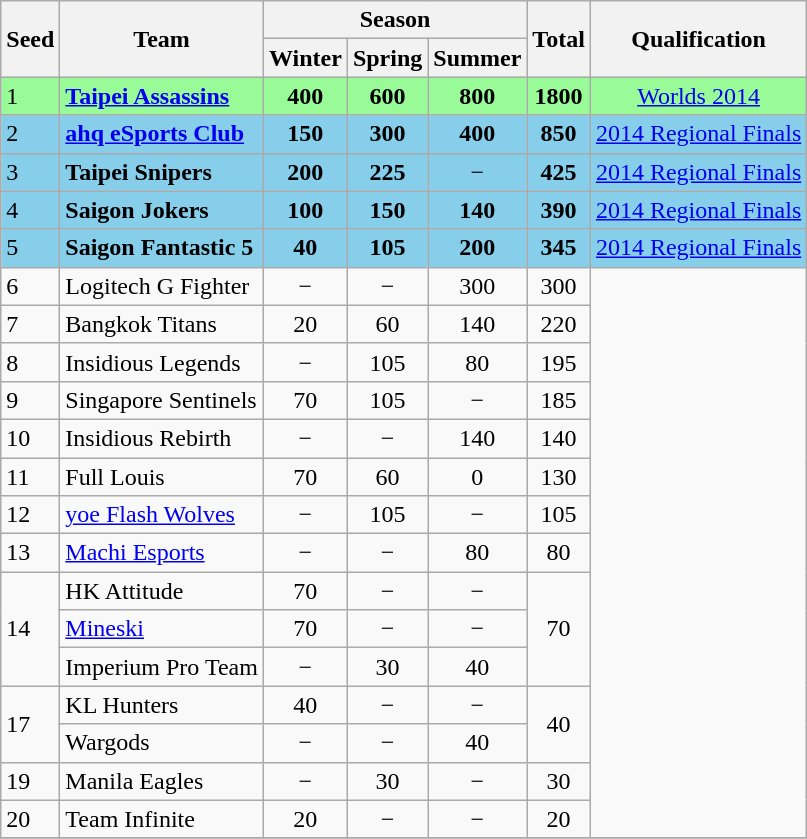<table class="wikitable" style="text-align:left">
<tr>
<th style="text-align:center" rowspan=2"><strong>Seed</strong></th>
<th style="text-align:center" rowspan=2"><strong>Team</strong></th>
<th style="text-align:center" colspan=3"><strong>Season</strong></th>
<th style="text-align:center" rowspan=2"><strong>Total</strong></th>
<th style="text-align:center" rowspan=2"><strong>Qualification</strong></th>
</tr>
<tr>
<th style="text-align:center"><strong>Winter</strong></th>
<th style="text-align:center"><strong>Spring</strong></th>
<th style="text-align:center"><strong>Summer</strong></th>
</tr>
<tr style="background:#98FB98;">
<td>1</td>
<td> <strong><a href='#'>Taipei Assassins</a></strong></td>
<td style="text-align:center"><strong>400</strong></td>
<td style="text-align:center"><strong>600</strong></td>
<td style="text-align:center"><strong>800</strong></td>
<td style="text-align:center"><strong>1800</strong></td>
<td style="text-align:center"><a href='#'>Worlds 2014</a></td>
</tr>
<tr style="background:#87CEEB;">
<td>2</td>
<td> <strong><a href='#'>ahq eSports Club</a></strong></td>
<td style="text-align:center"><strong>150</strong></td>
<td style="text-align:center"><strong>300</strong></td>
<td style="text-align:center"><strong>400</strong></td>
<td style="text-align:center"><strong>850</strong></td>
<td style="text-align:center"><a href='#'>2014 Regional Finals</a></td>
</tr>
<tr style="background:#87CEEB;">
<td>3</td>
<td> <strong>Taipei Snipers</strong></td>
<td style="text-align:center"><strong>200</strong></td>
<td style="text-align:center"><strong>225</strong></td>
<td style="text-align:center">−</td>
<td style="text-align:center"><strong>425</strong></td>
<td style="text-align:center"><a href='#'>2014 Regional Finals</a></td>
</tr>
<tr style="background:#87CEEB;">
<td>4</td>
<td> <strong>Saigon Jokers</strong></td>
<td style="text-align:center"><strong>100</strong></td>
<td style="text-align:center"><strong>150</strong></td>
<td style="text-align:center"><strong>140</strong></td>
<td style="text-align:center"><strong>390</strong></td>
<td style="text-align:center"><a href='#'>2014 Regional Finals</a></td>
</tr>
<tr style="background:#87CEEB;">
<td>5</td>
<td> <strong>Saigon Fantastic 5</strong></td>
<td style="text-align:center"><strong>40</strong></td>
<td style="text-align:center"><strong>105</strong></td>
<td style="text-align:center"><strong>200</strong></td>
<td style="text-align:center"><strong>345</strong></td>
<td style="text-align:center"><a href='#'>2014 Regional Finals</a></td>
</tr>
<tr>
<td>6</td>
<td> Logitech G Fighter</td>
<td style="text-align:center">−</td>
<td style="text-align:center">−</td>
<td style="text-align:center">300</td>
<td style="text-align:center">300</td>
<td style="text-align:center" rowspan="15"></td>
</tr>
<tr>
<td>7</td>
<td> Bangkok Titans</td>
<td style="text-align:center">20</td>
<td style="text-align:center">60</td>
<td style="text-align:center">140</td>
<td style="text-align:center">220</td>
</tr>
<tr>
<td>8</td>
<td> Insidious Legends</td>
<td style="text-align:center">−</td>
<td style="text-align:center">105</td>
<td style="text-align:center">80</td>
<td style="text-align:center">195</td>
</tr>
<tr>
<td>9</td>
<td> Singapore Sentinels</td>
<td style="text-align:center">70</td>
<td style="text-align:center">105</td>
<td style="text-align:center">−</td>
<td style="text-align:center">185</td>
</tr>
<tr>
<td>10</td>
<td> Insidious Rebirth</td>
<td style="text-align:center">−</td>
<td style="text-align:center">−</td>
<td style="text-align:center">140</td>
<td style="text-align:center">140</td>
</tr>
<tr>
<td>11</td>
<td> Full Louis</td>
<td style="text-align:center">70</td>
<td style="text-align:center">60</td>
<td style="text-align:center">0 </td>
<td style="text-align:center">130</td>
</tr>
<tr>
<td>12</td>
<td> <a href='#'>yoe Flash Wolves</a></td>
<td style="text-align:center">−</td>
<td style="text-align:center">105</td>
<td style="text-align:center">−</td>
<td style="text-align:center">105</td>
</tr>
<tr>
<td>13</td>
<td> <a href='#'>Machi Esports</a></td>
<td style="text-align:center">−</td>
<td style="text-align:center">−</td>
<td style="text-align:center">80</td>
<td style="text-align:center">80</td>
</tr>
<tr>
<td rowspan="3">14</td>
<td> HK Attitude</td>
<td style="text-align:center">70</td>
<td style="text-align:center">−</td>
<td style="text-align:center">−</td>
<td style="text-align:center" rowspan="3">70</td>
</tr>
<tr>
<td> <a href='#'>Mineski</a></td>
<td style="text-align:center">70</td>
<td style="text-align:center">−</td>
<td style="text-align:center">−</td>
</tr>
<tr>
<td> Imperium Pro Team</td>
<td style="text-align:center">−</td>
<td style="text-align:center">30</td>
<td style="text-align:center">40</td>
</tr>
<tr>
<td rowspan="2">17</td>
<td> KL Hunters</td>
<td style="text-align:center">40</td>
<td style="text-align:center">−</td>
<td style="text-align:center">−</td>
<td style="text-align:center" rowspan="2">40</td>
</tr>
<tr>
<td> Wargods</td>
<td style="text-align:center">−</td>
<td style="text-align:center">−</td>
<td style="text-align:center">40</td>
</tr>
<tr>
<td>19</td>
<td> Manila Eagles</td>
<td style="text-align:center">−</td>
<td style="text-align:center">30</td>
<td style="text-align:center">−</td>
<td style="text-align:center">30</td>
</tr>
<tr>
<td>20</td>
<td> Team Infinite</td>
<td style="text-align:center">20</td>
<td style="text-align:center">−</td>
<td style="text-align:center">−</td>
<td style="text-align:center">20</td>
</tr>
<tr>
</tr>
</table>
